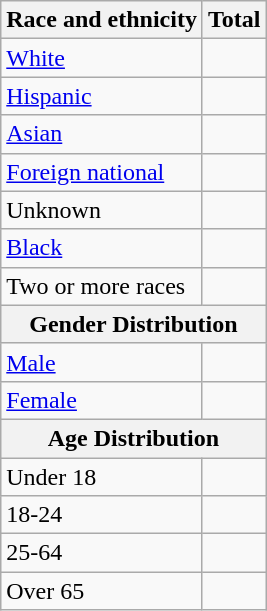<table class="wikitable floatright sortable collapsible"; text-align:right; font-size:80%;">
<tr>
<th>Race and ethnicity</th>
<th colspan="2" data-sort-type=number>Total</th>
</tr>
<tr>
<td><a href='#'>White</a></td>
<td align=right></td>
</tr>
<tr>
<td><a href='#'>Hispanic</a></td>
<td align=right></td>
</tr>
<tr>
<td><a href='#'>Asian</a></td>
<td align=right></td>
</tr>
<tr>
<td><a href='#'>Foreign national</a></td>
<td align=right></td>
</tr>
<tr>
<td>Unknown</td>
<td align=right></td>
</tr>
<tr>
<td><a href='#'>Black</a></td>
<td align=right></td>
</tr>
<tr>
<td>Two or more races</td>
<td align=right></td>
</tr>
<tr>
<th colspan="4" data-sort-type=number>Gender Distribution</th>
</tr>
<tr>
<td><a href='#'>Male</a></td>
<td align=right></td>
</tr>
<tr>
<td><a href='#'>Female</a></td>
<td align=right></td>
</tr>
<tr>
<th colspan="4" data-sort-type=number>Age Distribution</th>
</tr>
<tr>
<td>Under 18</td>
<td align=right></td>
</tr>
<tr>
<td>18-24</td>
<td align=right></td>
</tr>
<tr>
<td>25-64</td>
<td align=right></td>
</tr>
<tr>
<td>Over 65</td>
<td align=right></td>
</tr>
</table>
